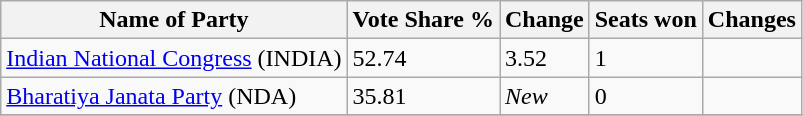<table class="wikitable sortable">
<tr>
<th>Name of Party</th>
<th>Vote Share %</th>
<th>Change</th>
<th>Seats won</th>
<th>Changes</th>
</tr>
<tr>
<td><a href='#'>Indian National Congress</a> (INDIA)</td>
<td>52.74</td>
<td> 3.52</td>
<td>1</td>
<td></td>
</tr>
<tr>
<td><a href='#'>Bharatiya Janata Party</a> (NDA)</td>
<td>35.81</td>
<td><em>New</em></td>
<td>0</td>
<td></td>
</tr>
<tr>
</tr>
</table>
